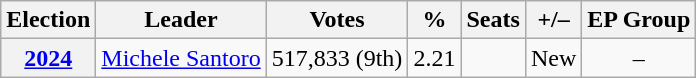<table class="wikitable" style="text-align:center">
<tr>
<th>Election</th>
<th>Leader</th>
<th>Votes</th>
<th>%</th>
<th>Seats</th>
<th>+/–</th>
<th>EP Group</th>
</tr>
<tr>
<th><a href='#'>2024</a></th>
<td><a href='#'>Michele Santoro</a></td>
<td>517,833 (9th)</td>
<td>2.21</td>
<td></td>
<td>New</td>
<td>–</td>
</tr>
</table>
